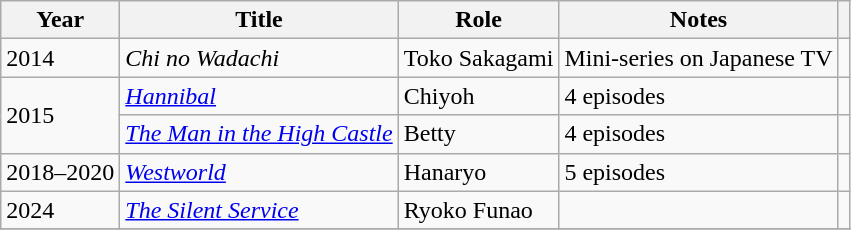<table class="wikitable plainrowheaders sortable">
<tr>
<th scope="col">Year</th>
<th scope="col">Title</th>
<th scope="col">Role</th>
<th scope="col"  class = "unsortable">Notes</th>
<th scope="col"  class = "unsortable"></th>
</tr>
<tr>
<td>2014</td>
<td><em>Chi no Wadachi</em></td>
<td>Toko Sakagami</td>
<td>Mini-series on Japanese TV</td>
<td></td>
</tr>
<tr>
<td rowspan="2">2015</td>
<td><em><a href='#'>Hannibal</a></em></td>
<td>Chiyoh</td>
<td>4 episodes</td>
<td></td>
</tr>
<tr>
<td><em><a href='#'>The Man in the High Castle</a></em></td>
<td>Betty</td>
<td>4 episodes</td>
<td></td>
</tr>
<tr>
<td>2018–2020</td>
<td><em><a href='#'>Westworld</a></em></td>
<td>Hanaryo</td>
<td>5 episodes</td>
<td></td>
</tr>
<tr>
<td>2024</td>
<td><em><a href='#'>The Silent Service</a></em></td>
<td>Ryoko Funao</td>
<td></td>
<td></td>
</tr>
<tr>
</tr>
</table>
